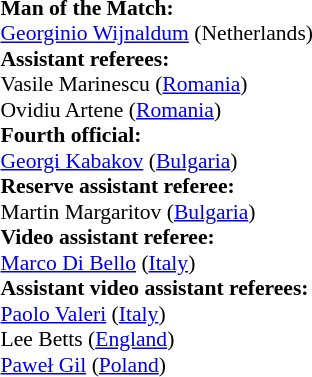<table style="width:100%; font-size:90%;">
<tr>
<td><br><strong>Man of the Match:</strong>
<br><a href='#'>Georginio Wijnaldum</a> (Netherlands)<br><strong>Assistant referees:</strong>
<br>Vasile Marinescu (<a href='#'>Romania</a>)
<br>Ovidiu Artene (<a href='#'>Romania</a>)
<br><strong>Fourth official:</strong>
<br><a href='#'>Georgi Kabakov</a> (<a href='#'>Bulgaria</a>)
<br><strong>Reserve assistant referee:</strong>
<br>Martin Margaritov (<a href='#'>Bulgaria</a>)
<br><strong>Video assistant referee:</strong>
<br><a href='#'>Marco Di Bello</a> (<a href='#'>Italy</a>)
<br><strong>Assistant video assistant referees:</strong>
<br><a href='#'>Paolo Valeri</a> (<a href='#'>Italy</a>)
<br>Lee Betts (<a href='#'>England</a>)
<br><a href='#'>Paweł Gil</a> (<a href='#'>Poland</a>)</td>
</tr>
</table>
